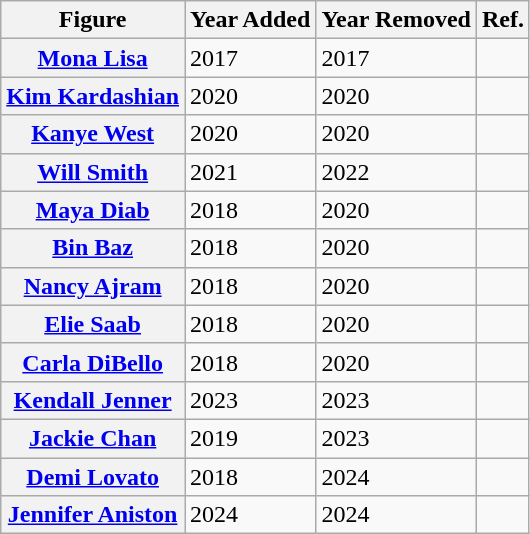<table class="wikitable sortable plainrowheaders">
<tr style="text-align:center;">
<th scope="col">Figure</th>
<th scope="col">Year Added</th>
<th scope="col">Year Removed</th>
<th scope="col">Ref.</th>
</tr>
<tr>
<th scope="row"><a href='#'>Mona Lisa</a></th>
<td>2017</td>
<td>2017</td>
<td style="text-align:center;"></td>
</tr>
<tr>
<th scope="row"><a href='#'>Kim Kardashian</a></th>
<td>2020</td>
<td>2020</td>
<td style="text-align:center;"></td>
</tr>
<tr>
<th scope="row"><a href='#'>Kanye West</a></th>
<td>2020</td>
<td>2020</td>
<td style="text-align:center;"></td>
</tr>
<tr>
<th scope="row"><a href='#'>Will Smith</a></th>
<td>2021</td>
<td>2022</td>
<td style="text-align:center;"></td>
</tr>
<tr>
<th scope="row"><a href='#'>Maya Diab</a></th>
<td>2018</td>
<td>2020</td>
<td style="text-align:center;"></td>
</tr>
<tr>
<th scope="row"><a href='#'>Bin Baz</a></th>
<td>2018</td>
<td>2020</td>
<td style="text-align:center;"></td>
</tr>
<tr>
<th scope="row"><a href='#'>Nancy Ajram</a></th>
<td>2018</td>
<td>2020</td>
<td style="text-align:center;"></td>
</tr>
<tr>
<th scope="row"><a href='#'>Elie Saab</a></th>
<td>2018</td>
<td>2020</td>
<td style="text-align:center;"></td>
</tr>
<tr>
<th scope="row"><a href='#'>Carla DiBello</a></th>
<td>2018</td>
<td>2020</td>
<td style="text-align:center;"></td>
</tr>
<tr>
<th scope="row"><a href='#'>Kendall Jenner</a></th>
<td>2023</td>
<td>2023</td>
<td style="text-align:center;"></td>
</tr>
<tr>
<th scope="row"><a href='#'>Jackie Chan</a></th>
<td>2019</td>
<td>2023</td>
<td style="text-align:center;"></td>
</tr>
<tr>
<th scope="row"><a href='#'>Demi Lovato</a></th>
<td>2018</td>
<td>2024</td>
<td style="text-align:center;"></td>
</tr>
<tr>
<th scope="row"><a href='#'>Jennifer Aniston</a></th>
<td>2024</td>
<td>2024</td>
<td style="text-align:center;"></td>
</tr>
</table>
